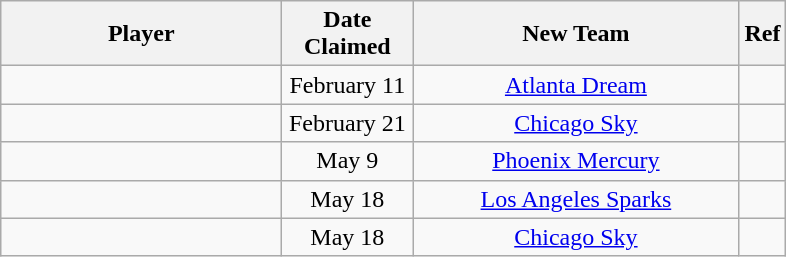<table class="wikitable sortable" style="text-align:center">
<tr>
<th style="width:180px">Player</th>
<th style="width:80px">Date Claimed</th>
<th style="width:210px">New Team</th>
<th class="unsortable">Ref</th>
</tr>
<tr>
<td align=left> </td>
<td align=center>February 11</td>
<td align=center><a href='#'>Atlanta Dream</a></td>
<td align=center></td>
</tr>
<tr>
<td align=left> </td>
<td align=center>February 21</td>
<td align=center><a href='#'>Chicago Sky</a></td>
<td align=center></td>
</tr>
<tr>
<td align=left> </td>
<td align=center>May 9</td>
<td align=center><a href='#'>Phoenix Mercury</a></td>
<td align=center></td>
</tr>
<tr>
<td align=left> </td>
<td align=center>May 18</td>
<td align=center><a href='#'>Los Angeles Sparks</a></td>
<td align=center></td>
</tr>
<tr>
<td align=left> </td>
<td align=center>May 18</td>
<td align=center><a href='#'>Chicago Sky</a></td>
<td align=center></td>
</tr>
</table>
